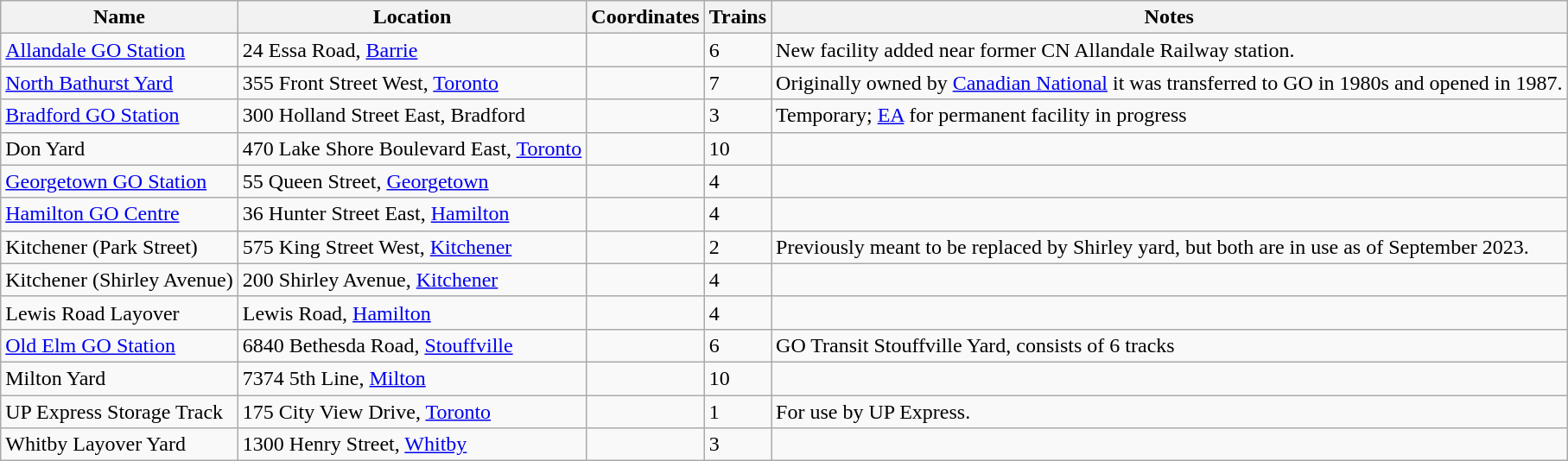<table class="wikitable">
<tr>
<th>Name</th>
<th>Location</th>
<th>Coordinates</th>
<th>Trains</th>
<th>Notes</th>
</tr>
<tr>
<td><a href='#'>Allandale GO Station</a></td>
<td>24 Essa Road, <a href='#'>Barrie</a></td>
<td></td>
<td>6</td>
<td>New facility added near former CN Allandale Railway station.</td>
</tr>
<tr>
<td><a href='#'>North Bathurst Yard</a></td>
<td>355 Front Street West, <a href='#'>Toronto</a></td>
<td></td>
<td>7</td>
<td>Originally owned by <a href='#'>Canadian National</a> it was transferred to GO in 1980s and opened in 1987.</td>
</tr>
<tr>
<td><a href='#'>Bradford GO Station</a></td>
<td>300 Holland Street East, Bradford</td>
<td></td>
<td>3</td>
<td>Temporary; <a href='#'>EA</a> for permanent facility in progress</td>
</tr>
<tr>
<td>Don Yard</td>
<td>470 Lake Shore Boulevard East, <a href='#'>Toronto</a></td>
<td></td>
<td>10</td>
<td></td>
</tr>
<tr>
<td><a href='#'>Georgetown GO Station</a></td>
<td>55 Queen Street, <a href='#'>Georgetown</a></td>
<td></td>
<td>4</td>
<td></td>
</tr>
<tr>
<td><a href='#'>Hamilton GO Centre</a></td>
<td>36 Hunter Street East, <a href='#'>Hamilton</a></td>
<td></td>
<td>4</td>
<td></td>
</tr>
<tr>
<td>Kitchener (Park Street)</td>
<td>575 King Street West, <a href='#'>Kitchener</a></td>
<td></td>
<td>2</td>
<td>Previously meant to be replaced by Shirley yard, but both are in use as of September 2023.</td>
</tr>
<tr>
<td>Kitchener (Shirley Avenue)</td>
<td>200 Shirley Avenue, <a href='#'>Kitchener</a></td>
<td></td>
<td>4</td>
<td></td>
</tr>
<tr>
<td>Lewis Road Layover</td>
<td>Lewis Road, <a href='#'>Hamilton</a></td>
<td></td>
<td>4</td>
<td></td>
</tr>
<tr>
<td><a href='#'>Old Elm GO Station</a></td>
<td>6840 Bethesda Road, <a href='#'>Stouffville</a></td>
<td></td>
<td>6</td>
<td>GO Transit Stouffville Yard, consists of 6 tracks</td>
</tr>
<tr>
<td>Milton Yard</td>
<td>7374 5th Line, <a href='#'>Milton</a></td>
<td></td>
<td>10</td>
<td></td>
</tr>
<tr>
<td>UP Express Storage Track</td>
<td>175 City View Drive, <a href='#'>Toronto</a></td>
<td></td>
<td>1</td>
<td>For use by UP Express.</td>
</tr>
<tr>
<td>Whitby Layover Yard</td>
<td>1300 Henry Street, <a href='#'>Whitby</a></td>
<td></td>
<td>3</td>
<td></td>
</tr>
</table>
